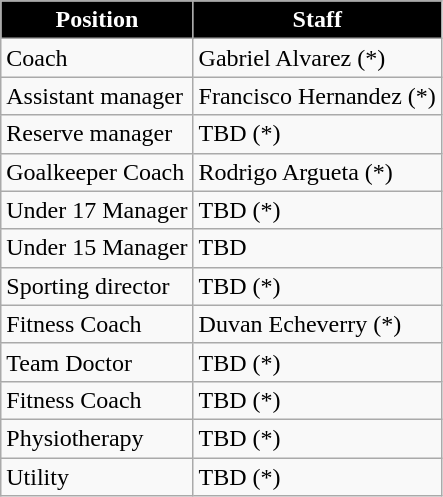<table class="wikitable">
<tr>
<th style="color:White; background:#000000;;">Position</th>
<th style="color:White; background:#000000;;">Staff</th>
</tr>
<tr>
<td>Coach</td>
<td> Gabriel Alvarez (*)</td>
</tr>
<tr>
<td>Assistant manager</td>
<td> Francisco Hernandez (*)</td>
</tr>
<tr>
<td>Reserve manager</td>
<td> TBD (*)</td>
</tr>
<tr>
<td>Goalkeeper Coach</td>
<td> Rodrigo Argueta (*)</td>
</tr>
<tr>
<td>Under 17 Manager</td>
<td> TBD (*)</td>
</tr>
<tr>
<td>Under 15 Manager</td>
<td> TBD</td>
</tr>
<tr>
<td>Sporting director</td>
<td> TBD (*)</td>
</tr>
<tr>
<td>Fitness Coach</td>
<td> Duvan Echeverry (*)</td>
</tr>
<tr>
<td>Team Doctor</td>
<td> TBD (*)</td>
</tr>
<tr>
<td>Fitness Coach</td>
<td> TBD (*)</td>
</tr>
<tr>
<td>Physiotherapy</td>
<td> TBD (*)</td>
</tr>
<tr>
<td>Utility</td>
<td> TBD (*)</td>
</tr>
</table>
